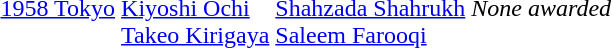<table>
<tr>
<td><a href='#'>1958 Tokyo</a></td>
<td><br><a href='#'>Kiyoshi Ochi</a><br><a href='#'>Takeo Kirigaya</a></td>
<td><br><a href='#'>Shahzada Shahrukh</a><br><a href='#'>Saleem Farooqi</a></td>
<td><em>None awarded</em></td>
</tr>
</table>
